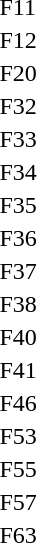<table>
<tr>
<td>F11</td>
<td></td>
<td></td>
<td></td>
</tr>
<tr>
<td>F12</td>
<td></td>
<td></td>
<td></td>
</tr>
<tr>
<td>F20</td>
<td></td>
<td></td>
<td></td>
</tr>
<tr>
<td>F32</td>
<td></td>
<td></td>
<td></td>
</tr>
<tr>
<td>F33</td>
<td></td>
<td></td>
<td></td>
</tr>
<tr>
<td>F34</td>
<td></td>
<td></td>
<td></td>
</tr>
<tr>
<td>F35</td>
<td></td>
<td></td>
<td></td>
</tr>
<tr>
<td>F36</td>
<td></td>
<td></td>
<td></td>
</tr>
<tr>
<td>F37</td>
<td></td>
<td></td>
<td></td>
</tr>
<tr>
<td>F38</td>
<td></td>
<td></td>
<td></td>
</tr>
<tr>
<td>F40</td>
<td></td>
<td></td>
<td></td>
</tr>
<tr>
<td>F41</td>
<td></td>
<td></td>
<td></td>
</tr>
<tr>
<td>F46</td>
<td></td>
<td></td>
<td></td>
</tr>
<tr>
<td>F53</td>
<td></td>
<td></td>
<td></td>
</tr>
<tr>
<td>F55</td>
<td></td>
<td></td>
<td></td>
</tr>
<tr>
<td>F57</td>
<td></td>
<td></td>
<td></td>
</tr>
<tr>
<td>F63</td>
<td></td>
<td></td>
<td></td>
</tr>
</table>
